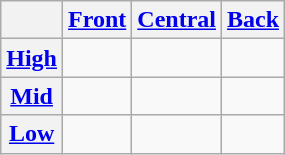<table class="wikitable" style=text-align:center>
<tr>
<th></th>
<th><a href='#'>Front</a></th>
<th><a href='#'>Central</a></th>
<th><a href='#'>Back</a></th>
</tr>
<tr>
<th><a href='#'>High</a></th>
<td></td>
<td></td>
<td></td>
</tr>
<tr>
<th><a href='#'>Mid</a></th>
<td></td>
<td></td>
<td></td>
</tr>
<tr>
<th><a href='#'>Low</a></th>
<td></td>
<td></td>
<td></td>
</tr>
</table>
